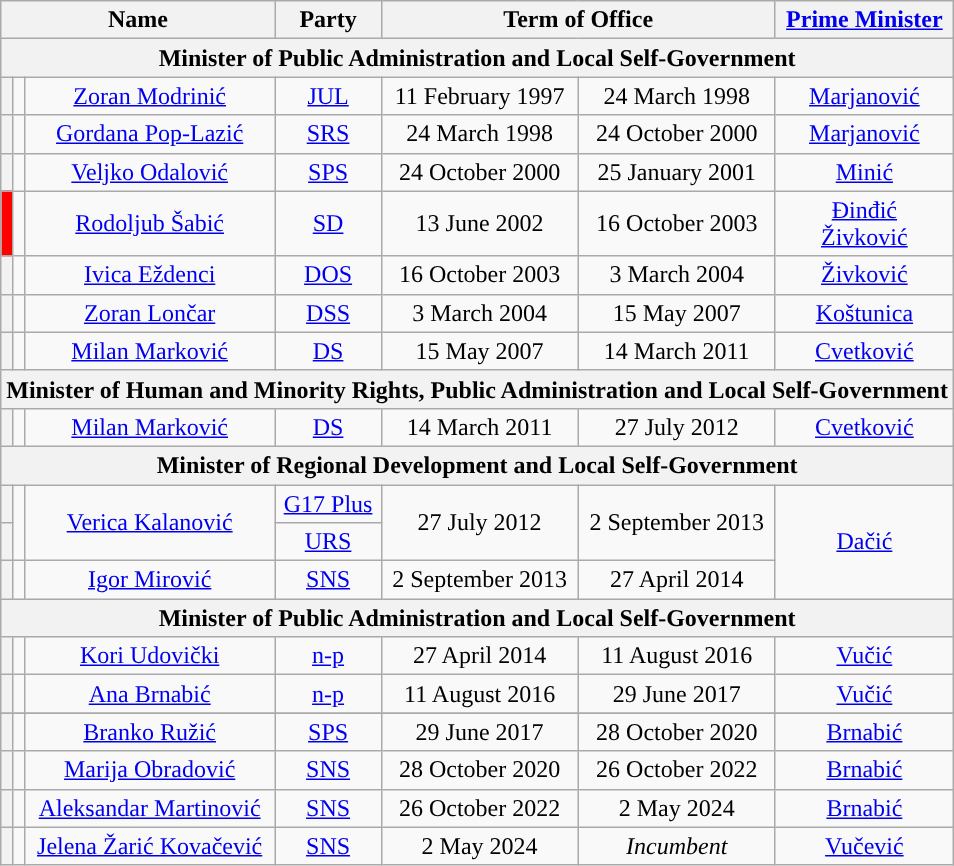<table class="wikitable" style="text-align:center;">
<tr>
<th colspan=3>Name<br></th>
<th>Party</th>
<th colspan=2>Term of Office</th>
<th><a href='#'>Prime Minister</a><br></th>
</tr>
<tr>
<th colspan="7">Minister of Public Administration and Local Self-Government</th>
</tr>
<tr>
<th style="background:"></th>
<td></td>
<td><a href='#'>Zoran Modrinić</a><br></td>
<td><a href='#'>JUL</a></td>
<td>11 February 1997</td>
<td>24 March 1998</td>
<td><a href='#'>Marjanović</a> </td>
</tr>
<tr>
<th style="background:"></th>
<td></td>
<td><a href='#'>Gordana Pop-Lazić</a><br></td>
<td><a href='#'>SRS</a></td>
<td>24 March 1998</td>
<td>24 October 2000</td>
<td><a href='#'>Marjanović</a> </td>
</tr>
<tr>
<th style="background:"></th>
<td></td>
<td><a href='#'>Veljko Odalović</a><br></td>
<td><a href='#'>SPS</a></td>
<td>24 October 2000</td>
<td>25 January 2001</td>
<td><a href='#'>Minić</a> </td>
</tr>
<tr>
<th style="background:#FF0000;"></th>
<td></td>
<td><a href='#'>Rodoljub Šabić</a><br></td>
<td><a href='#'>SD</a></td>
<td>13 June 2002</td>
<td>16 October 2003</td>
<td><a href='#'>Đinđić</a><br><a href='#'>Živković</a> </td>
</tr>
<tr>
<th style="background:"></th>
<td></td>
<td><a href='#'>Ivica Eždenci</a><br></td>
<td><a href='#'>DOS</a></td>
<td>16 October 2003</td>
<td>3 March 2004</td>
<td><a href='#'>Živković</a> </td>
</tr>
<tr>
<th style="background:"></th>
<td></td>
<td><a href='#'>Zoran Lončar</a><br></td>
<td><a href='#'>DSS</a></td>
<td>3 March 2004</td>
<td>15 May 2007</td>
<td><a href='#'>Koštunica</a> </td>
</tr>
<tr>
<th style="background:"></th>
<td></td>
<td><a href='#'>Milan Marković</a><br></td>
<td><a href='#'>DS</a></td>
<td>15 May 2007</td>
<td>14 March 2011</td>
<td><a href='#'>Cvetković</a> </td>
</tr>
<tr>
<th colspan="7">Minister of Human and Minority Rights, Public Administration and Local Self-Government</th>
</tr>
<tr>
<th style="background:"></th>
<td></td>
<td><a href='#'>Milan Marković</a><br></td>
<td><a href='#'>DS</a></td>
<td>14 March 2011</td>
<td>27 July 2012</td>
<td><a href='#'>Cvetković</a> </td>
</tr>
<tr>
<th colspan="7">Minister of Regional Development and Local Self-Government</th>
</tr>
<tr>
<th style="background:"></th>
<td rowspan=2></td>
<td rowspan=2><a href='#'>Verica Kalanović</a><br></td>
<td><a href='#'>G17 Plus</a></td>
<td rowspan=2>27 July 2012</td>
<td rowspan=2>2 September 2013</td>
<td rowspan=3><a href='#'>Dačić</a> </td>
</tr>
<tr>
<th style="background:"></th>
<td><a href='#'>URS</a></td>
</tr>
<tr>
<th style="background:"></th>
<td></td>
<td><a href='#'>Igor Mirović</a><br></td>
<td><a href='#'>SNS</a></td>
<td>2 September 2013</td>
<td>27 April 2014</td>
</tr>
<tr>
<th colspan="7">Minister of Public Administration and Local Self-Government</th>
</tr>
<tr>
<th style="background:"></th>
<td></td>
<td><a href='#'>Kori Udovički</a><br></td>
<td><a href='#'>n-p</a></td>
<td>27 April 2014</td>
<td>11 August 2016</td>
<td><a href='#'>Vučić</a> </td>
</tr>
<tr>
<th style="background:"></th>
<td></td>
<td><a href='#'>Ana Brnabić</a><br></td>
<td><a href='#'>n-p</a></td>
<td>11 August 2016</td>
<td>29 June 2017</td>
<td><a href='#'>Vučić</a> </td>
</tr>
<tr>
</tr>
<tr>
<th style="background:"></th>
<td></td>
<td><a href='#'>Branko Ružić</a><br></td>
<td><a href='#'>SPS</a></td>
<td>29 June 2017</td>
<td>28 October 2020</td>
<td><a href='#'>Brnabić</a> </td>
</tr>
<tr>
<th style="background:"></th>
<td></td>
<td><a href='#'>Marija Obradović</a><br></td>
<td><a href='#'>SNS</a></td>
<td>28 October 2020</td>
<td>26 October 2022</td>
<td><a href='#'>Brnabić</a> </td>
</tr>
<tr>
<th style="background:"></th>
<td></td>
<td><a href='#'>Aleksandar Martinović</a><br></td>
<td><a href='#'>SNS</a></td>
<td>26 October 2022</td>
<td>2 May 2024</td>
<td><a href='#'>Brnabić</a> </td>
</tr>
<tr>
<th style="background:"></th>
<td></td>
<td><a href='#'>Jelena Žarić Kovačević</a><br></td>
<td><a href='#'>SNS</a></td>
<td>2 May 2024</td>
<td><em>Incumbent</em></td>
<td><a href='#'>Vučević</a> </td>
</tr>
</table>
